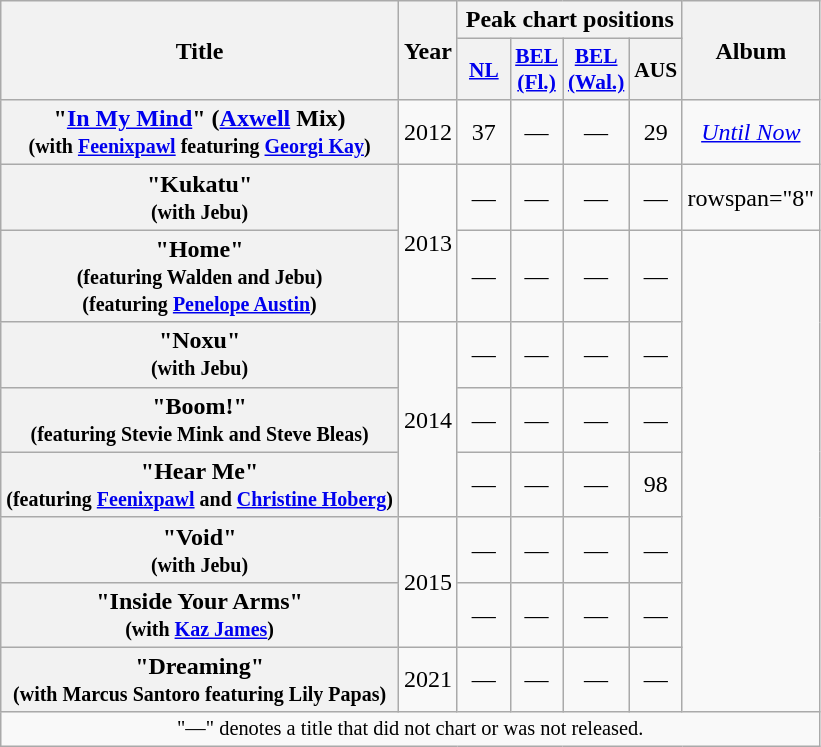<table class="wikitable plainrowheaders" style="text-align:center;">
<tr>
<th scope="col" rowspan="2">Title</th>
<th scope="col" rowspan="2">Year</th>
<th scope="col" colspan="4">Peak chart positions</th>
<th scope="col" rowspan="2">Album</th>
</tr>
<tr>
<th scope="col" style="width:2em;font-size:89%;"><a href='#'>NL</a></th>
<th scope="col" style="width:2em;font-size:89%;"><a href='#'>BEL (Fl.)</a></th>
<th scope="col" style="width:2em;font-size:89%;"><a href='#'>BEL (Wal.)</a></th>
<th scope="col" style="width:2em;font-size:89%;">AUS</th>
</tr>
<tr>
<th scope="row">"<a href='#'>In My Mind</a>" (<a href='#'>Axwell</a> Mix)<br><small>(with <a href='#'>Feenixpawl</a> featuring <a href='#'>Georgi Kay</a>)</small></th>
<td>2012</td>
<td>37</td>
<td>—</td>
<td>—</td>
<td>29</td>
<td><em><a href='#'>Until Now</a></em></td>
</tr>
<tr>
<th scope="row">"Kukatu"<br><small>(with Jebu)</small></th>
<td rowspan="2">2013</td>
<td>—</td>
<td>—</td>
<td>—</td>
<td>—</td>
<td>rowspan="8" </td>
</tr>
<tr>
<th scope="row">"Home"<br><small>(featuring Walden and Jebu)<br>(featuring <a href='#'>Penelope Austin</a>)</small></th>
<td>—</td>
<td>—</td>
<td>—</td>
<td>—</td>
</tr>
<tr>
<th scope="row">"Noxu"<br><small>(with Jebu)</small></th>
<td rowspan="3">2014</td>
<td>—</td>
<td>—</td>
<td>—</td>
<td>—</td>
</tr>
<tr>
<th scope="row">"Boom!"<br><small>(featuring Stevie Mink and Steve Bleas)</small></th>
<td>—</td>
<td>—</td>
<td>—</td>
<td>—</td>
</tr>
<tr>
<th scope="row">"Hear Me"<br><small>(featuring <a href='#'>Feenixpawl</a> and <a href='#'>Christine Hoberg</a>)</small></th>
<td>—</td>
<td>—</td>
<td>—</td>
<td>98</td>
</tr>
<tr>
<th scope="row">"Void"<br><small>(with Jebu)</small></th>
<td rowspan="2">2015</td>
<td>—</td>
<td>—</td>
<td>—</td>
<td>—</td>
</tr>
<tr>
<th scope="row">"Inside Your Arms"<br><small>(with <a href='#'>Kaz James</a>)</small></th>
<td>—</td>
<td>—</td>
<td>—</td>
<td>—</td>
</tr>
<tr>
<th scope="row">"Dreaming" <br><small>(with Marcus Santoro featuring Lily Papas)</small></th>
<td>2021</td>
<td>—</td>
<td>—</td>
<td>—</td>
<td>—</td>
</tr>
<tr>
<td colspan="7" style="font-size:85%">"—" denotes a title that did not chart or was not released.</td>
</tr>
</table>
